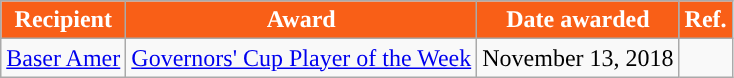<table class="wikitable sortable sortable" style="text-align: center">
<tr>
<th style="background:#F95F17; color:#FFFFFF; ">Recipient</th>
<th style="background:#F95F17; color:#FFFFFF; ">Award</th>
<th style="background:#F95F17; color:#FFFFFF; ">Date awarded</th>
<th style="background:#F95F17; color:#FFFFFF; ">Ref.</th>
</tr>
<tr>
<td><a href='#'>Baser Amer</a></td>
<td><a href='#'>Governors' Cup Player of the Week</a></td>
<td>November 13, 2018</td>
<td></td>
</tr>
</table>
